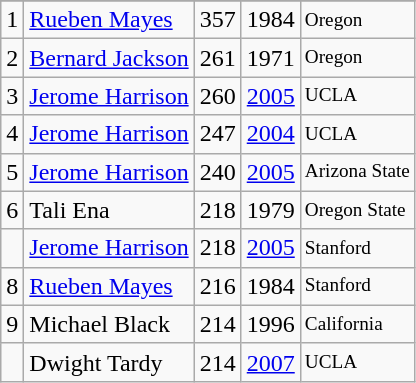<table class="wikitable">
<tr>
</tr>
<tr>
<td>1</td>
<td><a href='#'>Rueben Mayes</a></td>
<td>357</td>
<td>1984</td>
<td style="font-size:80%;">Oregon</td>
</tr>
<tr>
<td>2</td>
<td><a href='#'>Bernard Jackson</a></td>
<td>261</td>
<td>1971</td>
<td style="font-size:80%;">Oregon</td>
</tr>
<tr>
<td>3</td>
<td><a href='#'>Jerome Harrison</a></td>
<td>260</td>
<td><a href='#'>2005</a></td>
<td style="font-size:80%;">UCLA</td>
</tr>
<tr>
<td>4</td>
<td><a href='#'>Jerome Harrison</a></td>
<td>247</td>
<td><a href='#'>2004</a></td>
<td style="font-size:80%;">UCLA</td>
</tr>
<tr>
<td>5</td>
<td><a href='#'>Jerome Harrison</a></td>
<td>240</td>
<td><a href='#'>2005</a></td>
<td style="font-size:80%;">Arizona State</td>
</tr>
<tr>
<td>6</td>
<td>Tali Ena</td>
<td>218</td>
<td>1979</td>
<td style="font-size:80%;">Oregon State</td>
</tr>
<tr>
<td></td>
<td><a href='#'>Jerome Harrison</a></td>
<td>218</td>
<td><a href='#'>2005</a></td>
<td style="font-size:80%;">Stanford</td>
</tr>
<tr>
<td>8</td>
<td><a href='#'>Rueben Mayes</a></td>
<td>216</td>
<td>1984</td>
<td style="font-size:80%;">Stanford</td>
</tr>
<tr>
<td>9</td>
<td>Michael Black</td>
<td>214</td>
<td>1996</td>
<td style="font-size:80%;">California</td>
</tr>
<tr>
<td></td>
<td>Dwight Tardy</td>
<td>214</td>
<td><a href='#'>2007</a></td>
<td style="font-size:80%;">UCLA</td>
</tr>
</table>
